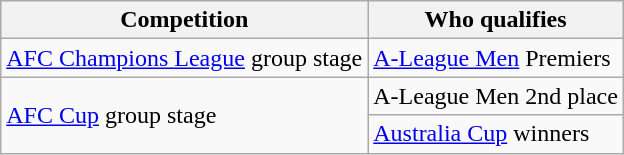<table class="wikitable">
<tr>
<th>Competition</th>
<th>Who qualifies</th>
</tr>
<tr>
<td><a href='#'>AFC Champions League</a> group stage</td>
<td><a href='#'>A-League Men</a> Premiers</td>
</tr>
<tr>
<td rowspan="2"><a href='#'>AFC Cup</a> group stage</td>
<td>A-League Men 2nd place</td>
</tr>
<tr>
<td><a href='#'>Australia Cup</a> winners</td>
</tr>
</table>
